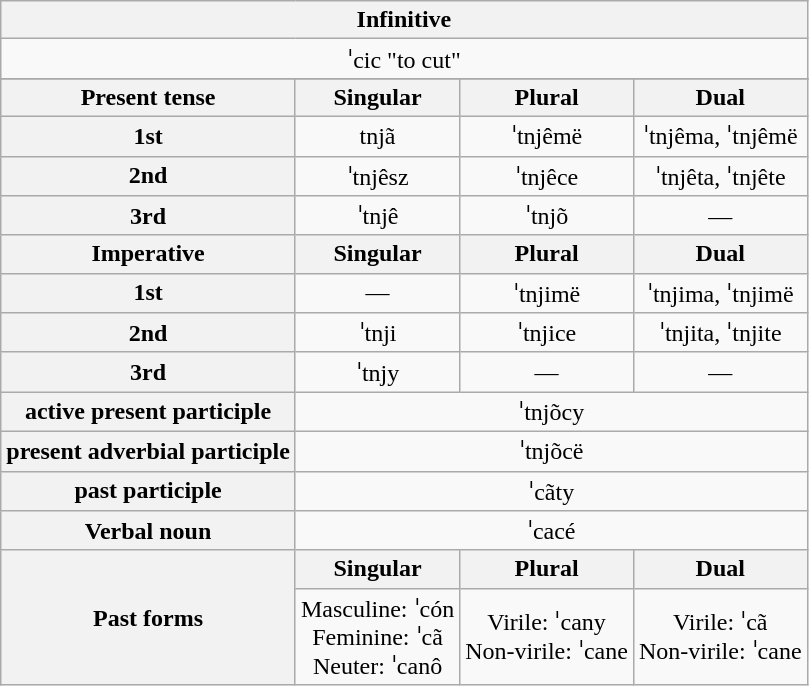<table class="wikitable" style="text-align:center;">
<tr>
<th colspan="4">Infinitive</th>
</tr>
<tr>
<td colspan="4">ˈcic "to cut"</td>
</tr>
<tr>
</tr>
<tr>
<th>Present tense</th>
<th>Singular</th>
<th>Plural</th>
<th>Dual</th>
</tr>
<tr>
<th>1st</th>
<td>tnjã</td>
<td>ˈtnjêmë</td>
<td>ˈtnjêma, ˈtnjêmë</td>
</tr>
<tr>
<th>2nd</th>
<td>ˈtnjêsz</td>
<td>ˈtnjêce</td>
<td>ˈtnjêta, ˈtnjête</td>
</tr>
<tr>
<th>3rd</th>
<td>ˈtnjê</td>
<td>ˈtnjõ</td>
<td>—</td>
</tr>
<tr>
<th>Imperative</th>
<th>Singular</th>
<th>Plural</th>
<th>Dual</th>
</tr>
<tr>
<th>1st</th>
<td>—</td>
<td>ˈtnjimë</td>
<td>ˈtnjima, ˈtnjimë</td>
</tr>
<tr>
<th>2nd</th>
<td>ˈtnji</td>
<td>ˈtnjice</td>
<td>ˈtnjita, ˈtnjite</td>
</tr>
<tr>
<th>3rd</th>
<td>ˈtnjy</td>
<td>—</td>
<td>—</td>
</tr>
<tr>
<th>active present participle</th>
<td colspan="3">ˈtnjõcy</td>
</tr>
<tr>
<th>present adverbial participle</th>
<td colspan="3">ˈtnjõcë</td>
</tr>
<tr>
<th>past participle</th>
<td colspan="3">ˈcãty</td>
</tr>
<tr>
<th>Verbal noun</th>
<td colspan="3">ˈcacé</td>
</tr>
<tr>
<th rowspan="2">Past forms</th>
<th>Singular</th>
<th>Plural</th>
<th>Dual</th>
</tr>
<tr>
<td>Masculine: ˈcón<br>Feminine: ˈcã<br>Neuter: ˈcanô</td>
<td>Virile: ˈcany<br>Non-virile: ˈcane</td>
<td>Virile: ˈcã<br>Non-virile: ˈcane</td>
</tr>
</table>
